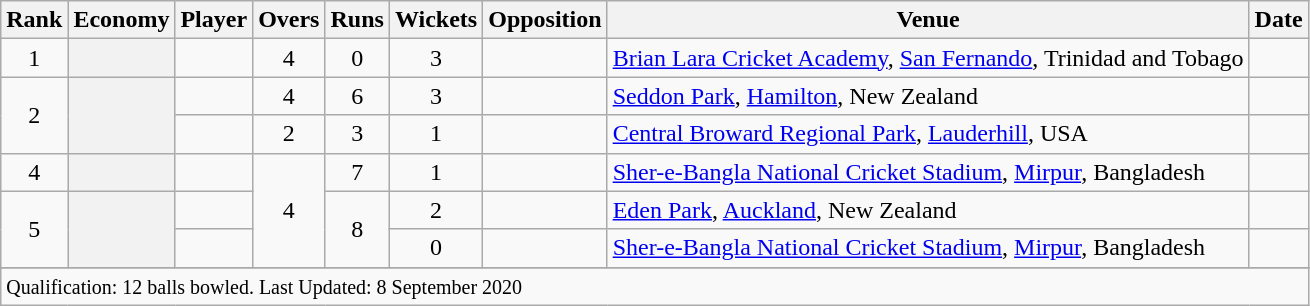<table class="wikitable plainrowheaders sortable">
<tr>
<th scope=col>Rank</th>
<th scope=col>Economy</th>
<th scope=col>Player</th>
<th scope=col>Overs</th>
<th scope=col>Runs</th>
<th scope=col>Wickets</th>
<th scope=col>Opposition</th>
<th scope=col>Venue</th>
<th scope=col>Date</th>
</tr>
<tr>
<td align=center>1</td>
<th scope=row style=text-align:center;></th>
<td></td>
<td align=center>4</td>
<td align=center>0</td>
<td align=center>3</td>
<td></td>
<td><a href='#'>Brian Lara Cricket Academy</a>, <a href='#'>San Fernando</a>, Trinidad and Tobago</td>
<td></td>
</tr>
<tr>
<td align=center rowspan=2>2</td>
<th scope=row style=text-align:center; rowspan=2></th>
<td></td>
<td align=center>4</td>
<td align=center>6</td>
<td align=center>3</td>
<td></td>
<td><a href='#'>Seddon Park</a>, <a href='#'>Hamilton</a>, New Zealand</td>
<td></td>
</tr>
<tr>
<td></td>
<td align=center>2</td>
<td align=center>3</td>
<td align=center>1</td>
<td></td>
<td><a href='#'>Central Broward Regional Park</a>, <a href='#'>Lauderhill</a>, USA</td>
<td> </td>
</tr>
<tr>
<td align=center>4</td>
<th scope=row style=text-align:center;></th>
<td></td>
<td align=center rowspan=3>4</td>
<td align=center>7</td>
<td align=center>1</td>
<td></td>
<td><a href='#'>Sher-e-Bangla National Cricket Stadium</a>, <a href='#'>Mirpur</a>, Bangladesh</td>
<td></td>
</tr>
<tr>
<td align=center rowspan=2>5</td>
<th scope=row style=text-align:center; rowspan=2></th>
<td> </td>
<td align=center rowspan=2>8</td>
<td align=center>2</td>
<td></td>
<td><a href='#'>Eden Park</a>, <a href='#'>Auckland</a>, New Zealand</td>
<td></td>
</tr>
<tr>
<td></td>
<td align=center>0</td>
<td></td>
<td><a href='#'>Sher-e-Bangla National Cricket Stadium</a>, <a href='#'>Mirpur</a>, Bangladesh</td>
<td></td>
</tr>
<tr>
</tr>
<tr class=sortbottom>
<td colspan=9><small>Qualification: 12 balls bowled. Last Updated: 8 September 2020</small></td>
</tr>
</table>
